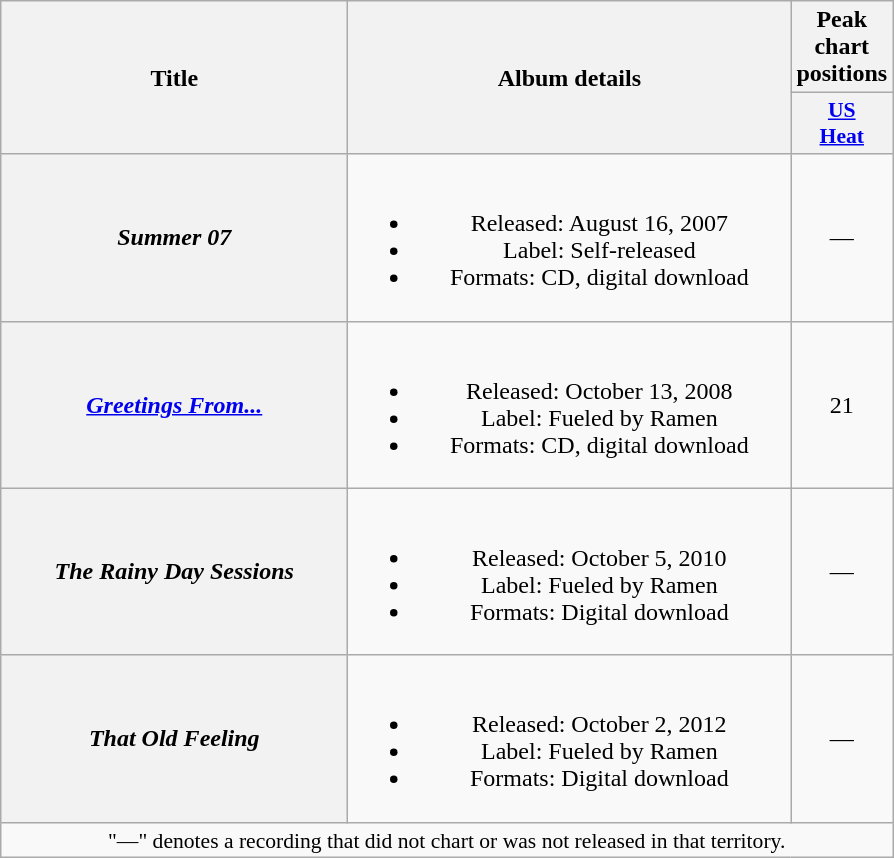<table class="wikitable plainrowheaders" style="text-align:center;">
<tr>
<th scope="col" rowspan="2" style="width:14em;">Title</th>
<th scope="col" rowspan="2" style="width:18em;">Album details</th>
<th scope="col">Peak chart positions</th>
</tr>
<tr>
<th scope="col" style="width:3em;font-size:90%;"><a href='#'>US<br>Heat</a><br></th>
</tr>
<tr>
<th scope="row"><em>Summer 07</em></th>
<td><br><ul><li>Released: August 16, 2007</li><li>Label: Self-released</li><li>Formats: CD, digital download</li></ul></td>
<td>—</td>
</tr>
<tr>
<th scope="row"><em><a href='#'>Greetings From...</a></em></th>
<td><br><ul><li>Released: October 13, 2008</li><li>Label: Fueled by Ramen</li><li>Formats: CD, digital download</li></ul></td>
<td>21</td>
</tr>
<tr>
<th scope="row"><em>The Rainy Day Sessions</em></th>
<td><br><ul><li>Released: October 5, 2010</li><li>Label: Fueled by Ramen</li><li>Formats: Digital download</li></ul></td>
<td>—</td>
</tr>
<tr>
<th scope="row"><em>That Old Feeling</em></th>
<td><br><ul><li>Released: October 2, 2012</li><li>Label: Fueled by Ramen</li><li>Formats: Digital download</li></ul></td>
<td>—</td>
</tr>
<tr>
<td colspan="6" style="font-size:90%">"—" denotes a recording that did not chart or was not released in that territory.</td>
</tr>
</table>
